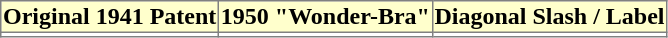<table style="border-collapse: collapse" border="1">
<tr>
<th style="background:#ffc;">Original 1941 Patent</th>
<th style="background:#ffc;">1950 "Wonder-Bra"</th>
<th style="background:#ffc;">Diagonal Slash / Label</th>
</tr>
<tr>
<td style="text-align: center;"></td>
<td style="text-align: center;"></td>
<td style="text-align: center;"></td>
</tr>
</table>
